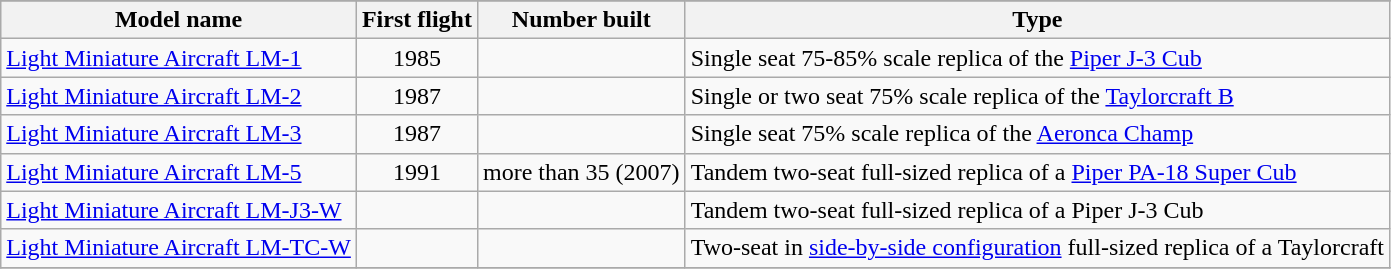<table class="wikitable" align=center>
<tr>
</tr>
<tr style="background:#efefef;">
<th>Model name</th>
<th>First flight</th>
<th>Number built</th>
<th>Type</th>
</tr>
<tr>
<td align=left><a href='#'>Light Miniature Aircraft LM-1</a></td>
<td align=center>1985</td>
<td align=center></td>
<td align=left>Single seat 75-85% scale replica of the <a href='#'>Piper J-3 Cub</a></td>
</tr>
<tr>
<td align=left><a href='#'>Light Miniature Aircraft LM-2</a></td>
<td align=center>1987</td>
<td align=center></td>
<td align=left>Single or two seat 75% scale replica of the <a href='#'>Taylorcraft B</a></td>
</tr>
<tr>
<td align=left><a href='#'>Light Miniature Aircraft LM-3</a></td>
<td align=center>1987</td>
<td align=center></td>
<td align=left>Single seat 75% scale replica of the <a href='#'>Aeronca Champ</a></td>
</tr>
<tr>
<td align=left><a href='#'>Light Miniature Aircraft LM-5</a></td>
<td align=center>1991</td>
<td align=center>more than 35 (2007)</td>
<td align=left>Tandem two-seat full-sized replica of a <a href='#'>Piper PA-18 Super Cub</a></td>
</tr>
<tr>
<td align=left><a href='#'>Light Miniature Aircraft LM-J3-W</a></td>
<td align=center></td>
<td align=center></td>
<td align=left>Tandem two-seat full-sized replica of a Piper J-3 Cub</td>
</tr>
<tr>
<td align=left><a href='#'>Light Miniature Aircraft LM-TC-W</a></td>
<td align=center></td>
<td align=center></td>
<td align=left>Two-seat in <a href='#'>side-by-side configuration</a> full-sized replica of a Taylorcraft</td>
</tr>
<tr>
</tr>
</table>
